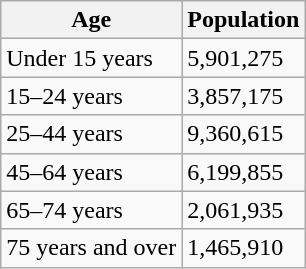<table class="wikitable">
<tr>
<th>Age</th>
<th>Population</th>
</tr>
<tr>
<td>Under 15 years</td>
<td>5,901,275</td>
</tr>
<tr>
<td>15–24 years</td>
<td>3,857,175</td>
</tr>
<tr>
<td>25–44 years</td>
<td>9,360,615</td>
</tr>
<tr>
<td>45–64 years</td>
<td>6,199,855</td>
</tr>
<tr>
<td>65–74 years</td>
<td>2,061,935</td>
</tr>
<tr>
<td>75 years and over</td>
<td>1,465,910</td>
</tr>
</table>
